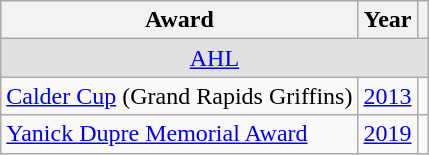<table class="wikitable">
<tr>
<th>Award</th>
<th>Year</th>
<th></th>
</tr>
<tr ALIGN="center" bgcolor="#e0e0e0">
<td colspan="3"><a href='#'>AHL</a></td>
</tr>
<tr>
<td><a href='#'>Calder Cup</a> (Grand Rapids Griffins)</td>
<td><a href='#'>2013</a></td>
<td></td>
</tr>
<tr>
<td><a href='#'>Yanick Dupre Memorial Award</a></td>
<td><a href='#'>2019</a></td>
<td></td>
</tr>
</table>
